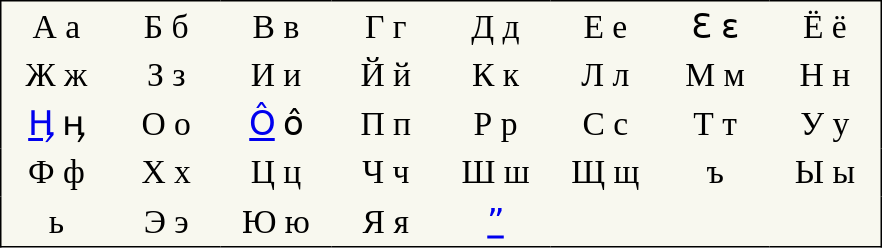<table style="font-size:1.4em; border-color:#000000; border-width:1px; border-style:solid; border-collapse:collapse; background-color:#F8F8EF; text-align:center;">
<tr>
<td style="width:3em; padding: 3px;">А а</td>
<td style="width:3em; padding: 3px;">Б б</td>
<td style="width:3em; padding: 3px;">В в</td>
<td style="width:3em; padding: 3px;">Г г</td>
<td style="width:3em; padding: 3px;">Д д</td>
<td style="width:3em; padding: 3px;">Е е</td>
<td style="width:3em; padding: 3px;">Ԑ ԑ</td>
<td style="width:3em; padding: 3px;">Ё ё</td>
</tr>
<tr>
<td style="width:3em; padding: 3px;">Ж ж</td>
<td style="width:3em; padding: 3px;">З з</td>
<td style="width:3em; padding: 3px;">И и</td>
<td style="width:3em; padding: 3px;">Й й</td>
<td style="width:3em; padding: 3px;">К к</td>
<td style="width:3em; padding: 3px;">Л л</td>
<td style="width:3em; padding: 3px;">М м</td>
<td style="width:3em; padding: 3px;">Н н</td>
</tr>
<tr>
<td style="width:3em; padding: 3px;"><a href='#'>Ӊ</a> ӊ</td>
<td style="width:3em; padding: 3px;">О о</td>
<td style="width:3em; padding: 3px;"><a href='#'>О̂</a> о̂</td>
<td style="width:3em; padding: 3px;">П п</td>
<td style="width:3em; padding: 3px;">Р р</td>
<td style="width:3em; padding: 3px;">С с</td>
<td style="width:3em; padding: 3px;">Т т</td>
<td style="width:3em; padding: 3px;">У у</td>
</tr>
<tr>
<td style="width:3em; padding: 3px;">Ф ф</td>
<td style="width:3em; padding: 3px;">Х х</td>
<td style="width:3em; padding: 3px;">Ц ц</td>
<td style="width:3em; padding: 3px;">Ч ч</td>
<td style="width:3em; padding: 3px;">Ш ш</td>
<td style="width:3em; padding: 3px;">Щ щ</td>
<td style="width:3em; padding: 3px;">ъ</td>
<td style="width:3em; padding: 3px;">Ы ы</td>
</tr>
<tr>
<td style="width:3em; padding: 3px;">ь</td>
<td style="width:3em; padding: 3px;">Э э</td>
<td style="width:3em; padding: 3px;">Ю ю</td>
<td style="width:3em; padding: 3px;">Я я</td>
<td style="width:3em; padding: 3px;"><a href='#'>ˮ</a></td>
</tr>
</table>
